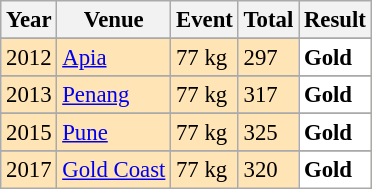<table class="sortable wikitable" style="font-size: 95%;">
<tr>
<th>Year</th>
<th>Venue</th>
<th>Event</th>
<th>Total</th>
<th>Result</th>
</tr>
<tr>
</tr>
<tr style="background:#FFE4B5">
<td align="center">2012</td>
<td align="left"><a href='#'>Apia</a></td>
<td align="left">77 kg</td>
<td align="left">297</td>
<td style="text-align:left; background:white"><strong>Gold</strong></td>
</tr>
<tr>
</tr>
<tr style="background:#FFE4B5">
<td align="center">2013</td>
<td align="left"><a href='#'>Penang</a></td>
<td align="left">77 kg</td>
<td align="left">317</td>
<td style="text-align:left; background:white"><strong>Gold</strong></td>
</tr>
<tr>
</tr>
<tr style="background:#FFE4B5">
<td align="center">2015</td>
<td align="left"><a href='#'>Pune</a></td>
<td align="left">77 kg</td>
<td align="left">325</td>
<td style="text-align:left; background:white"><strong>Gold</strong></td>
</tr>
<tr>
</tr>
<tr style="background:#FFE4B5">
<td align="center">2017</td>
<td align="left"><a href='#'>Gold Coast</a></td>
<td align="left">77 kg</td>
<td align="left">320</td>
<td style="text-align:left; background:white"><strong>Gold</strong></td>
</tr>
</table>
